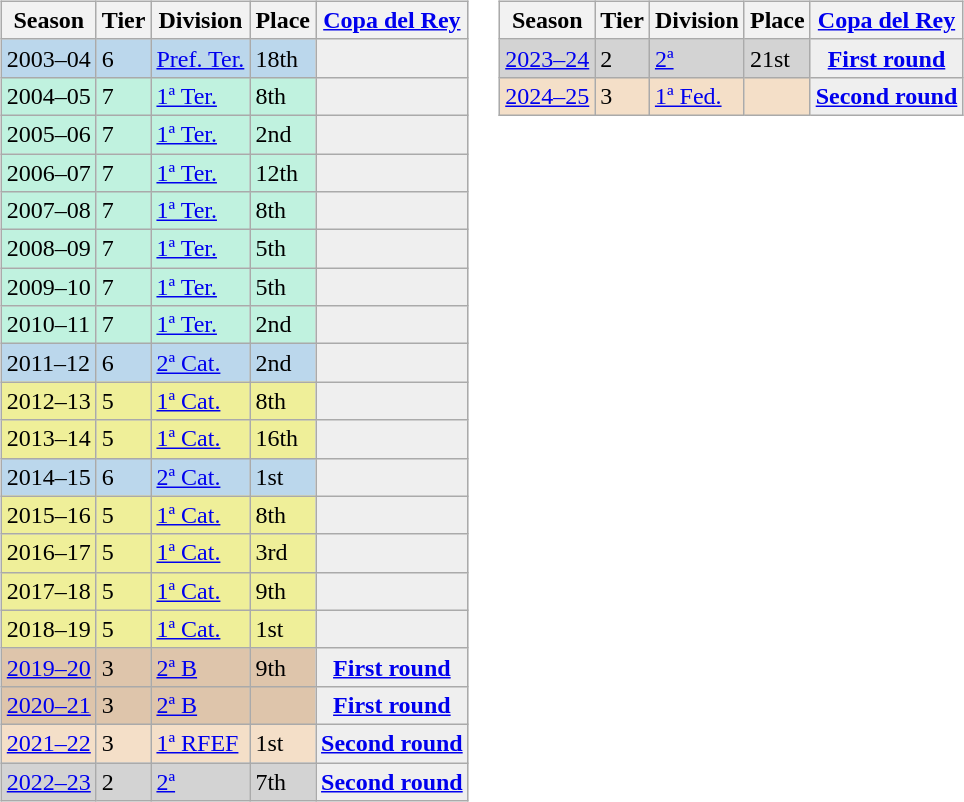<table>
<tr>
<td valign="top" width=0%><br><table class="wikitable">
<tr style="background:#f0f6fa;">
<th>Season</th>
<th>Tier</th>
<th>Division</th>
<th>Place</th>
<th><a href='#'>Copa del Rey</a></th>
</tr>
<tr>
<td style="background:#BBD7EC;">2003–04</td>
<td style="background:#BBD7EC;">6</td>
<td style="background:#BBD7EC;"><a href='#'>Pref. Ter.</a></td>
<td style="background:#BBD7EC;">18th</td>
<th style="background:#efefef;"></th>
</tr>
<tr>
<td style="background:#C0F2DF;">2004–05</td>
<td style="background:#C0F2DF;">7</td>
<td style="background:#C0F2DF;"><a href='#'>1ª Ter.</a></td>
<td style="background:#C0F2DF;">8th</td>
<th style="background:#efefef;"></th>
</tr>
<tr>
<td style="background:#C0F2DF;">2005–06</td>
<td style="background:#C0F2DF;">7</td>
<td style="background:#C0F2DF;"><a href='#'>1ª Ter.</a></td>
<td style="background:#C0F2DF;">2nd</td>
<th style="background:#efefef;"></th>
</tr>
<tr>
<td style="background:#C0F2DF;">2006–07</td>
<td style="background:#C0F2DF;">7</td>
<td style="background:#C0F2DF;"><a href='#'>1ª Ter.</a></td>
<td style="background:#C0F2DF;">12th</td>
<th style="background:#efefef;"></th>
</tr>
<tr>
<td style="background:#C0F2DF;">2007–08</td>
<td style="background:#C0F2DF;">7</td>
<td style="background:#C0F2DF;"><a href='#'>1ª Ter.</a></td>
<td style="background:#C0F2DF;">8th</td>
<th style="background:#efefef;"></th>
</tr>
<tr>
<td style="background:#C0F2DF;">2008–09</td>
<td style="background:#C0F2DF;">7</td>
<td style="background:#C0F2DF;"><a href='#'>1ª Ter.</a></td>
<td style="background:#C0F2DF;">5th</td>
<th style="background:#efefef;"></th>
</tr>
<tr>
<td style="background:#C0F2DF;">2009–10</td>
<td style="background:#C0F2DF;">7</td>
<td style="background:#C0F2DF;"><a href='#'>1ª Ter.</a></td>
<td style="background:#C0F2DF;">5th</td>
<th style="background:#efefef;"></th>
</tr>
<tr>
<td style="background:#C0F2DF;">2010–11</td>
<td style="background:#C0F2DF;">7</td>
<td style="background:#C0F2DF;"><a href='#'>1ª Ter.</a></td>
<td style="background:#C0F2DF;">2nd</td>
<th style="background:#efefef;"></th>
</tr>
<tr>
<td style="background:#BBD7EC;">2011–12</td>
<td style="background:#BBD7EC;">6</td>
<td style="background:#BBD7EC;"><a href='#'>2ª Cat.</a></td>
<td style="background:#BBD7EC;">2nd</td>
<th style="background:#efefef;"></th>
</tr>
<tr>
<td style="background:#EFEF99;">2012–13</td>
<td style="background:#EFEF99;">5</td>
<td style="background:#EFEF99;"><a href='#'>1ª Cat.</a></td>
<td style="background:#EFEF99;">8th</td>
<th style="background:#efefef;"></th>
</tr>
<tr>
<td style="background:#EFEF99;">2013–14</td>
<td style="background:#EFEF99;">5</td>
<td style="background:#EFEF99;"><a href='#'>1ª Cat.</a></td>
<td style="background:#EFEF99;">16th</td>
<th style="background:#efefef;"></th>
</tr>
<tr>
<td style="background:#BBD7EC;">2014–15</td>
<td style="background:#BBD7EC;">6</td>
<td style="background:#BBD7EC;"><a href='#'>2ª Cat.</a></td>
<td style="background:#BBD7EC;">1st</td>
<th style="background:#efefef;"></th>
</tr>
<tr>
<td style="background:#EFEF99;">2015–16</td>
<td style="background:#EFEF99;">5</td>
<td style="background:#EFEF99;"><a href='#'>1ª Cat.</a></td>
<td style="background:#EFEF99;">8th</td>
<th style="background:#efefef;"></th>
</tr>
<tr>
<td style="background:#EFEF99;">2016–17</td>
<td style="background:#EFEF99;">5</td>
<td style="background:#EFEF99;"><a href='#'>1ª Cat.</a></td>
<td style="background:#EFEF99;">3rd</td>
<th style="background:#efefef;"></th>
</tr>
<tr>
<td style="background:#EFEF99;">2017–18</td>
<td style="background:#EFEF99;">5</td>
<td style="background:#EFEF99;"><a href='#'>1ª Cat.</a></td>
<td style="background:#EFEF99;">9th</td>
<th style="background:#efefef;"></th>
</tr>
<tr>
<td style="background:#EFEF99;">2018–19</td>
<td style="background:#EFEF99;">5</td>
<td style="background:#EFEF99;"><a href='#'>1ª Cat.</a></td>
<td style="background:#EFEF99;">1st</td>
<th style="background:#efefef;"></th>
</tr>
<tr>
<td style="background:#DEC5AB;"><a href='#'>2019–20</a></td>
<td style="background:#DEC5AB;">3</td>
<td style="background:#DEC5AB;"><a href='#'>2ª B</a></td>
<td style="background:#DEC5AB;">9th</td>
<th style="background:#efefef;"><a href='#'>First round</a></th>
</tr>
<tr>
<td style="background:#DEC5AB;"><a href='#'>2020–21</a></td>
<td style="background:#DEC5AB;">3</td>
<td style="background:#DEC5AB;"><a href='#'>2ª B</a></td>
<td style="background:#DEC5AB;"></td>
<th style="background:#efefef;"><a href='#'>First round</a></th>
</tr>
<tr>
<td style="background:#F4DFC8;"><a href='#'>2021–22</a></td>
<td style="background:#F4DFC8;">3</td>
<td style="background:#F4DFC8;"><a href='#'>1ª RFEF</a></td>
<td style="background:#F4DFC8;">1st</td>
<th style="background:#efefef;"><a href='#'>Second round</a></th>
</tr>
<tr>
<td style="background:#D3D3D3;"><a href='#'>2022–23</a></td>
<td style="background:#D3D3D3;">2</td>
<td style="background:#D3D3D3;"><a href='#'>2ª</a></td>
<td style="background:#D3D3D3;">7th</td>
<th style="background:#efefef;"><a href='#'>Second round</a></th>
</tr>
</table>
</td>
<td valign="top" width=0%><br><table class="wikitable">
<tr style="background:#f0f6fa;">
<th>Season</th>
<th>Tier</th>
<th>Division</th>
<th>Place</th>
<th><a href='#'>Copa del Rey</a></th>
</tr>
<tr>
<td style="background:#D3D3D3;"><a href='#'>2023–24</a></td>
<td style="background:#D3D3D3;">2</td>
<td style="background:#D3D3D3;"><a href='#'>2ª</a></td>
<td style="background:#D3D3D3;">21st</td>
<th style="background:#efefef;"><a href='#'>First round</a></th>
</tr>
<tr>
<td style="background:#F4DFC8;"><a href='#'>2024–25</a></td>
<td style="background:#F4DFC8;">3</td>
<td style="background:#F4DFC8;"><a href='#'>1ª Fed.</a></td>
<td style="background:#F4DFC8;"></td>
<th style="background:#efefef;"><a href='#'>Second round</a></th>
</tr>
</table>
</td>
</tr>
</table>
